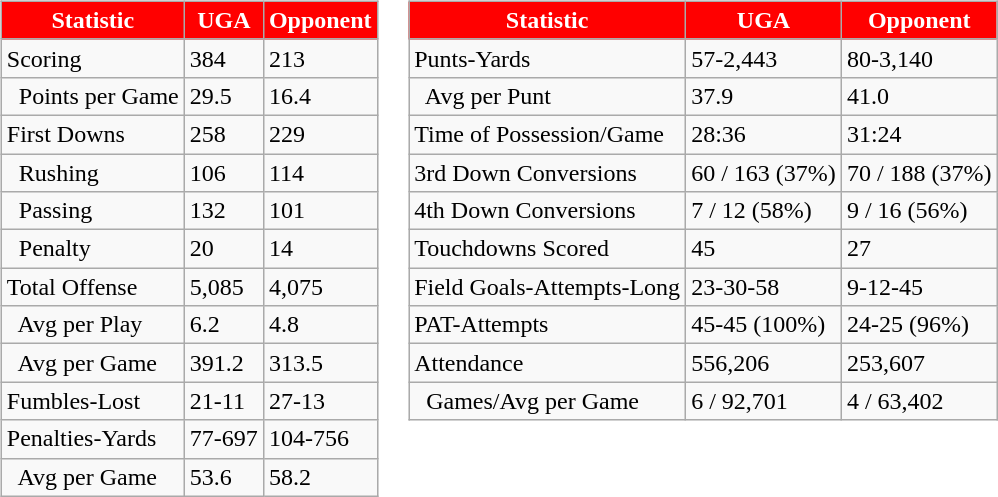<table>
<tr>
<td valign="top"><br><table class="wikitable" style="white-space:nowrap;">
<tr>
<th style="background: #FF0000; color:white;">Statistic</th>
<th style="background: #FF0000; color:white;">UGA</th>
<th style="background: #FF0000; color:white;">Opponent</th>
</tr>
<tr>
<td>Scoring</td>
<td>384</td>
<td>213</td>
</tr>
<tr>
<td>  Points per Game</td>
<td>29.5</td>
<td>16.4</td>
</tr>
<tr>
<td>First Downs</td>
<td>258</td>
<td>229</td>
</tr>
<tr>
<td>  Rushing</td>
<td>106</td>
<td>114</td>
</tr>
<tr>
<td>  Passing</td>
<td>132</td>
<td>101</td>
</tr>
<tr>
<td>  Penalty</td>
<td>20</td>
<td>14</td>
</tr>
<tr>
<td>Total Offense</td>
<td>5,085</td>
<td>4,075</td>
</tr>
<tr>
<td>  Avg per Play</td>
<td>6.2</td>
<td>4.8</td>
</tr>
<tr>
<td>  Avg per Game</td>
<td>391.2</td>
<td>313.5</td>
</tr>
<tr>
<td>Fumbles-Lost</td>
<td>21-11</td>
<td>27-13</td>
</tr>
<tr>
<td>Penalties-Yards</td>
<td>77-697</td>
<td>104-756</td>
</tr>
<tr>
<td>  Avg per Game</td>
<td>53.6</td>
<td>58.2</td>
</tr>
</table>
</td>
<td valign="top"><br><table class="wikitable" style="white-space:nowrap;">
<tr>
<th style="background: #FF0000; color:white;">Statistic</th>
<th style="background: #FF0000; color:white;">UGA</th>
<th style="background: #FF0000; color:white;">Opponent</th>
</tr>
<tr>
<td>Punts-Yards</td>
<td>57-2,443</td>
<td>80-3,140</td>
</tr>
<tr>
<td>  Avg per Punt</td>
<td>37.9</td>
<td>41.0</td>
</tr>
<tr>
<td>Time of Possession/Game</td>
<td>28:36</td>
<td>31:24</td>
</tr>
<tr>
<td>3rd Down Conversions</td>
<td>60 / 163 (37%)</td>
<td>70 / 188 (37%)</td>
</tr>
<tr>
<td>4th Down Conversions</td>
<td>7 / 12 (58%)</td>
<td>9 / 16 (56%)</td>
</tr>
<tr>
<td>Touchdowns Scored</td>
<td>45</td>
<td>27</td>
</tr>
<tr>
<td>Field Goals-Attempts-Long</td>
<td>23-30-58</td>
<td>9-12-45</td>
</tr>
<tr>
<td>PAT-Attempts</td>
<td>45-45 (100%)</td>
<td>24-25 (96%)</td>
</tr>
<tr>
<td>Attendance</td>
<td>556,206</td>
<td>253,607</td>
</tr>
<tr>
<td>  Games/Avg per Game</td>
<td>6 / 92,701</td>
<td>4 / 63,402</td>
</tr>
</table>
</td>
</tr>
</table>
